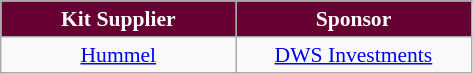<table class="wikitable"  style="text-align:center; font-size:90%; ">
<tr>
<th style="background:#660033;color:#FFFFFF; width:150px;">Kit Supplier</th>
<th style="background:#660033;color:#FFFFFF; width:150px;">Sponsor</th>
</tr>
<tr>
<td><a href='#'>Hummel</a></td>
<td><a href='#'>DWS Investments</a></td>
</tr>
</table>
